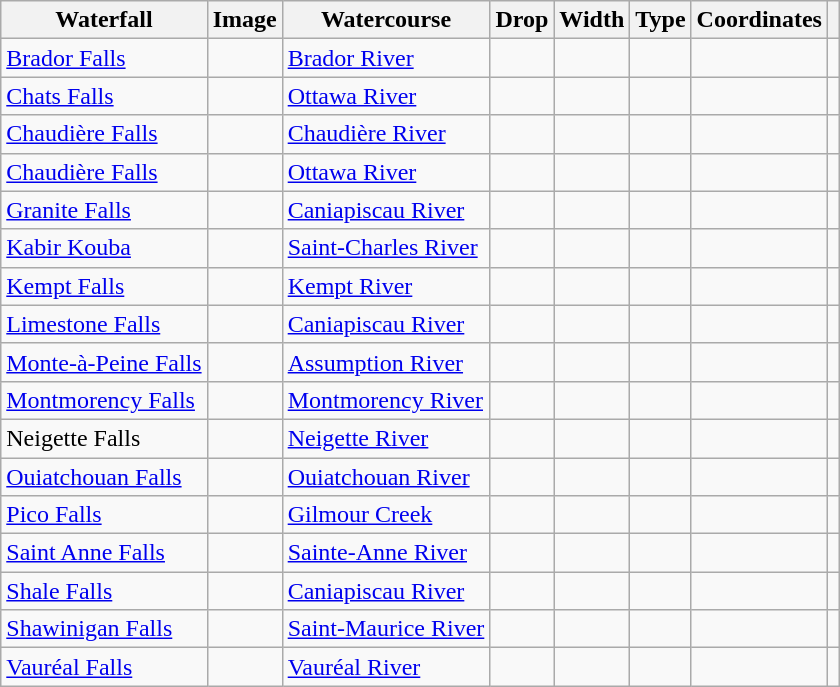<table class="wikitable sortable">
<tr>
<th>Waterfall</th>
<th class=unsortable>Image</th>
<th>Watercourse</th>
<th>Drop</th>
<th>Width</th>
<th>Type</th>
<th>Coordinates</th>
<th class=unsortable></th>
</tr>
<tr>
<td><a href='#'>Brador Falls</a></td>
<td></td>
<td><a href='#'>Brador River</a></td>
<td></td>
<td></td>
<td></td>
<td></td>
<td></td>
</tr>
<tr>
<td><a href='#'>Chats Falls</a></td>
<td></td>
<td><a href='#'>Ottawa River</a></td>
<td></td>
<td></td>
<td></td>
<td></td>
<td></td>
</tr>
<tr>
<td><a href='#'>Chaudière Falls</a></td>
<td></td>
<td><a href='#'>Chaudière River</a></td>
<td></td>
<td></td>
<td></td>
<td></td>
<td></td>
</tr>
<tr>
<td><a href='#'>Chaudière Falls</a></td>
<td></td>
<td><a href='#'>Ottawa River</a></td>
<td></td>
<td></td>
<td></td>
<td></td>
<td></td>
</tr>
<tr>
<td><a href='#'>Granite Falls</a></td>
<td></td>
<td><a href='#'>Caniapiscau River</a></td>
<td></td>
<td></td>
<td></td>
<td></td>
<td></td>
</tr>
<tr>
<td><a href='#'>Kabir Kouba</a></td>
<td></td>
<td><a href='#'>Saint-Charles River</a></td>
<td></td>
<td></td>
<td></td>
<td></td>
<td></td>
</tr>
<tr>
<td><a href='#'>Kempt Falls</a></td>
<td></td>
<td><a href='#'>Kempt River</a></td>
<td></td>
<td></td>
<td></td>
<td></td>
<td></td>
</tr>
<tr>
<td><a href='#'>Limestone Falls</a></td>
<td></td>
<td><a href='#'>Caniapiscau River</a></td>
<td></td>
<td></td>
<td></td>
<td></td>
<td></td>
</tr>
<tr>
<td><a href='#'>Monte-à-Peine Falls</a></td>
<td></td>
<td><a href='#'>Assumption River</a></td>
<td></td>
<td></td>
<td></td>
<td></td>
<td></td>
</tr>
<tr>
<td><a href='#'>Montmorency Falls</a></td>
<td></td>
<td><a href='#'>Montmorency River</a></td>
<td></td>
<td></td>
<td></td>
<td></td>
<td></td>
</tr>
<tr>
<td>Neigette Falls</td>
<td></td>
<td><a href='#'>Neigette River</a></td>
<td></td>
<td></td>
<td></td>
<td></td>
<td></td>
</tr>
<tr>
<td><a href='#'>Ouiatchouan Falls</a></td>
<td></td>
<td><a href='#'>Ouiatchouan River</a></td>
<td></td>
<td></td>
<td></td>
<td></td>
<td></td>
</tr>
<tr>
<td><a href='#'>Pico Falls</a></td>
<td></td>
<td><a href='#'>Gilmour Creek</a></td>
<td></td>
<td></td>
<td></td>
<td></td>
<td></td>
</tr>
<tr>
<td><a href='#'>Saint Anne Falls</a></td>
<td></td>
<td><a href='#'>Sainte-Anne River</a></td>
<td></td>
<td></td>
<td></td>
<td></td>
<td></td>
</tr>
<tr>
<td><a href='#'>Shale Falls</a></td>
<td></td>
<td><a href='#'>Caniapiscau River</a></td>
<td></td>
<td></td>
<td></td>
<td></td>
<td></td>
</tr>
<tr>
<td><a href='#'>Shawinigan Falls</a></td>
<td></td>
<td><a href='#'>Saint-Maurice River</a></td>
<td></td>
<td></td>
<td></td>
<td></td>
<td></td>
</tr>
<tr>
<td><a href='#'>Vauréal Falls</a></td>
<td></td>
<td><a href='#'>Vauréal River</a></td>
<td></td>
<td></td>
<td></td>
<td></td>
<td></td>
</tr>
</table>
